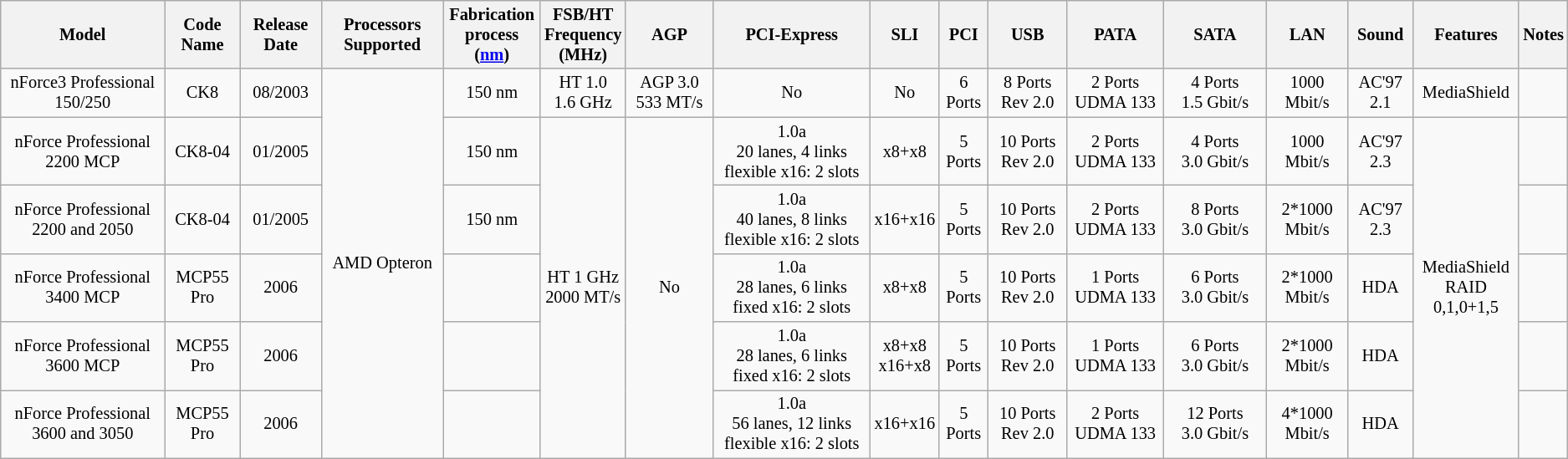<table class="wikitable" style="font-size: 85%; text-align: center; width: auto;">
<tr>
<th>Model</th>
<th>Code Name</th>
<th>Release Date</th>
<th>Processors Supported</th>
<th>Fabrication<br>process (<a href='#'>nm</a>)</th>
<th>FSB/HT<br>Frequency<br>(MHz)</th>
<th>AGP</th>
<th>PCI-Express</th>
<th>SLI</th>
<th>PCI</th>
<th>USB</th>
<th>PATA</th>
<th>SATA</th>
<th>LAN</th>
<th>Sound</th>
<th>Features</th>
<th>Notes</th>
</tr>
<tr>
<td>nForce3 Professional 150/250</td>
<td>CK8</td>
<td>08/2003</td>
<td rowspan="6">AMD Opteron</td>
<td>150 nm</td>
<td>HT 1.0<br>1.6 GHz</td>
<td>AGP 3.0 533 MT/s</td>
<td>No</td>
<td>No</td>
<td>6 Ports</td>
<td>8 Ports Rev 2.0</td>
<td>2 Ports UDMA 133</td>
<td>4 Ports 1.5 Gbit/s</td>
<td>1000 Mbit/s</td>
<td>AC'97 2.1</td>
<td>MediaShield</td>
<td></td>
</tr>
<tr>
<td>nForce Professional 2200 MCP</td>
<td>CK8-04</td>
<td>01/2005</td>
<td>150 nm</td>
<td rowspan="5">HT 1 GHz<br>2000 MT/s</td>
<td rowspan="5">No</td>
<td>1.0a<br>20 lanes, 4 links flexible x16: 2 slots</td>
<td>x8+x8</td>
<td>5 Ports</td>
<td>10 Ports Rev 2.0</td>
<td>2 Ports UDMA 133</td>
<td>4 Ports 3.0 Gbit/s</td>
<td>1000 Mbit/s</td>
<td>AC'97 2.3</td>
<td rowspan="5">MediaShield<br>RAID 0,1,0+1,5</td>
<td></td>
</tr>
<tr>
<td>nForce Professional 2200 and 2050</td>
<td>CK8-04</td>
<td>01/2005</td>
<td>150 nm</td>
<td>1.0a<br>40 lanes, 8 links flexible x16: 2 slots</td>
<td>x16+x16</td>
<td>5 Ports</td>
<td>10 Ports Rev 2.0</td>
<td>2 Ports UDMA 133</td>
<td>8 Ports 3.0 Gbit/s</td>
<td>2*1000 Mbit/s</td>
<td>AC'97 2.3</td>
<td></td>
</tr>
<tr>
<td>nForce Professional 3400 MCP</td>
<td>MCP55 Pro</td>
<td>2006</td>
<td></td>
<td>1.0a<br>28 lanes, 6 links fixed x16: 2 slots</td>
<td>x8+x8</td>
<td>5 Ports</td>
<td>10 Ports Rev 2.0</td>
<td>1 Ports UDMA 133</td>
<td>6 Ports 3.0 Gbit/s</td>
<td>2*1000 Mbit/s</td>
<td>HDA</td>
<td></td>
</tr>
<tr>
<td>nForce Professional 3600 MCP</td>
<td>MCP55 Pro</td>
<td>2006</td>
<td></td>
<td>1.0a<br>28 lanes, 6 links fixed x16: 2 slots</td>
<td>x8+x8<br>x16+x8</td>
<td>5 Ports</td>
<td>10 Ports Rev 2.0</td>
<td>1 Ports UDMA 133</td>
<td>6 Ports 3.0 Gbit/s</td>
<td>2*1000 Mbit/s</td>
<td>HDA</td>
<td></td>
</tr>
<tr>
<td>nForce Professional 3600 and 3050</td>
<td>MCP55 Pro</td>
<td>2006</td>
<td></td>
<td>1.0a<br>56 lanes, 12 links flexible x16: 2 slots</td>
<td>x16+x16</td>
<td>5 Ports</td>
<td>10 Ports Rev 2.0</td>
<td>2 Ports UDMA 133</td>
<td>12 Ports 3.0 Gbit/s</td>
<td>4*1000 Mbit/s</td>
<td>HDA</td>
<td></td>
</tr>
</table>
